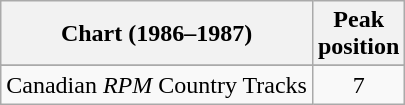<table class="wikitable sortable">
<tr>
<th>Chart (1986–1987)</th>
<th>Peak<br>position</th>
</tr>
<tr>
</tr>
<tr>
<td>Canadian <em>RPM</em> Country Tracks</td>
<td align="center">7</td>
</tr>
</table>
